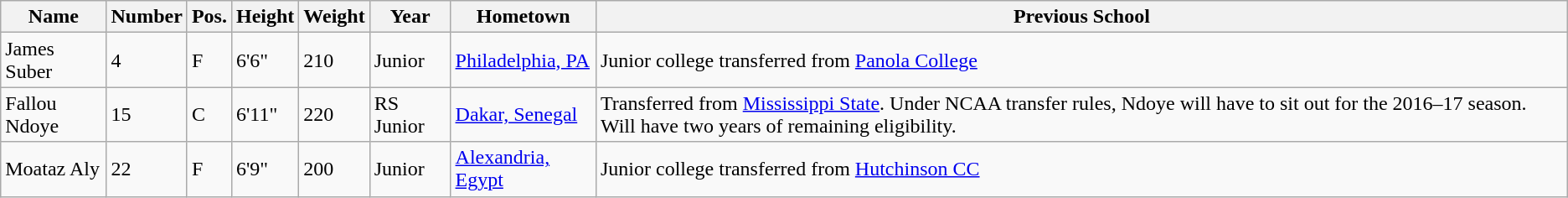<table class="wikitable sortable" border="1">
<tr>
<th>Name</th>
<th>Number</th>
<th>Pos.</th>
<th>Height</th>
<th>Weight</th>
<th>Year</th>
<th>Hometown</th>
<th class="unsortable">Previous School</th>
</tr>
<tr>
<td>James Suber</td>
<td>4</td>
<td>F</td>
<td>6'6"</td>
<td>210</td>
<td>Junior</td>
<td><a href='#'>Philadelphia, PA</a></td>
<td>Junior college transferred from <a href='#'>Panola College</a></td>
</tr>
<tr>
<td>Fallou Ndoye</td>
<td>15</td>
<td>C</td>
<td>6'11"</td>
<td>220</td>
<td>RS Junior</td>
<td><a href='#'>Dakar, Senegal</a></td>
<td>Transferred from <a href='#'>Mississippi State</a>. Under NCAA transfer rules, Ndoye will have to sit out for the 2016–17 season. Will have two years of remaining eligibility.</td>
</tr>
<tr>
<td>Moataz Aly</td>
<td>22</td>
<td>F</td>
<td>6'9"</td>
<td>200</td>
<td>Junior</td>
<td><a href='#'>Alexandria, Egypt</a></td>
<td>Junior college transferred from <a href='#'>Hutchinson CC</a></td>
</tr>
</table>
